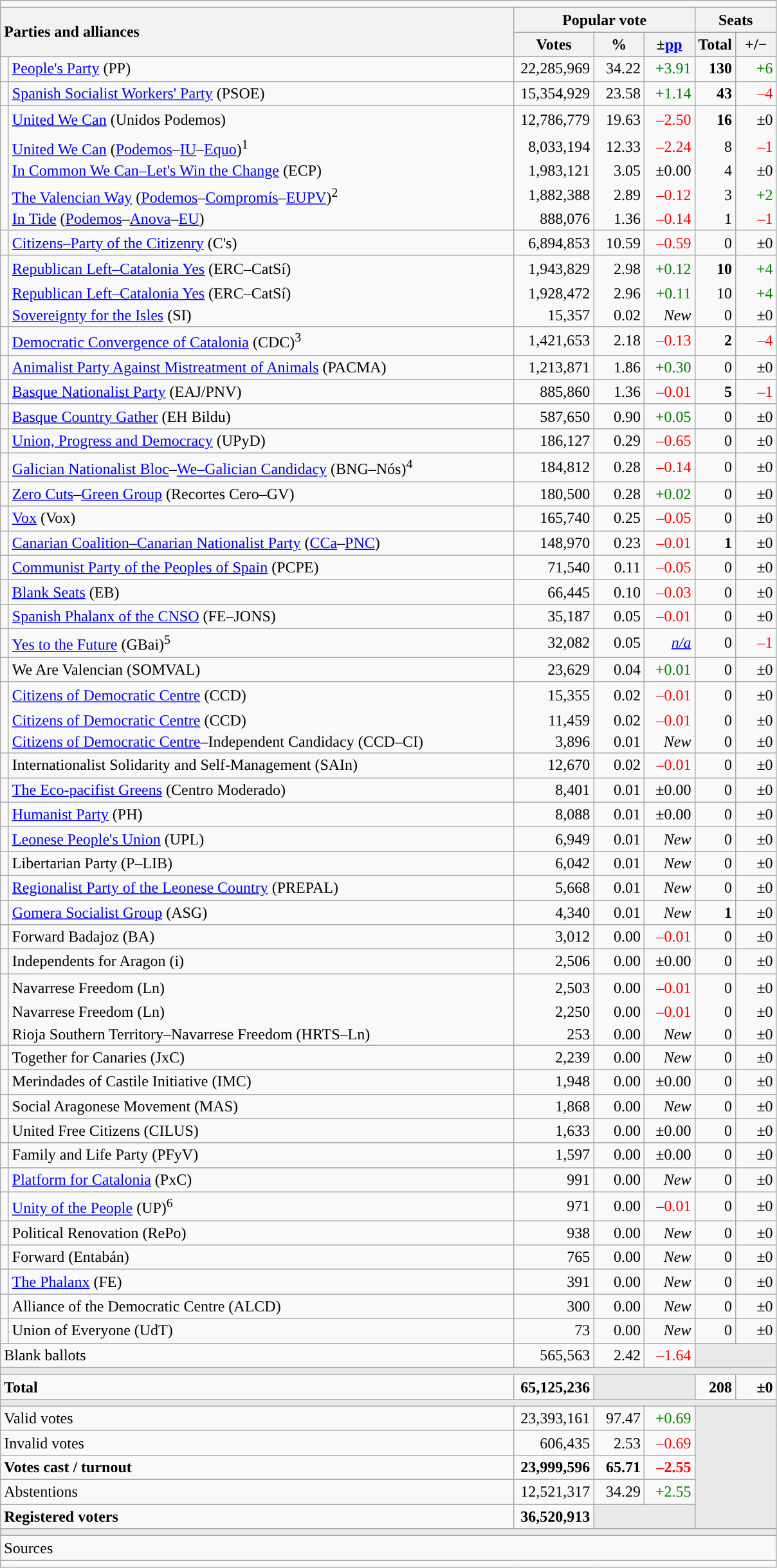<table class="wikitable" style="text-align:right;">
<tr>
<td colspan="7"></td>
</tr>
<tr>
<th style="text-align:left;" rowspan="2" colspan="2" width="525">Parties and alliances</th>
<th colspan="3">Popular vote</th>
<th colspan="2">Seats</th>
</tr>
<tr>
<th width="75">Votes</th>
<th width="45">%</th>
<th width="45">±<a href='#'>pp</a></th>
<th width="35">Total</th>
<th width="35">+/−</th>
</tr>
<tr>
<td width="1" style="color:inherit;background:"></td>
<td align="left"><a href='#'>People's Party</a> (PP)</td>
<td>22,285,969</td>
<td>34.22</td>
<td style="color:green;">+3.91</td>
<td><strong>130</strong></td>
<td style="color:green;">+6</td>
</tr>
<tr>
<td style="color:inherit;background:"></td>
<td align="left"><a href='#'>Spanish Socialist Workers' Party</a> (PSOE)</td>
<td>15,354,929</td>
<td>23.58</td>
<td style="color:green;">+1.14</td>
<td><strong>43</strong></td>
<td style="color:red;">–4</td>
</tr>
<tr style="line-height:22px;">
<td rowspan="5" style="color:inherit;background:"></td>
<td align="left"><a href='#'>United We Can</a> (Unidos Podemos)</td>
<td>12,786,779</td>
<td>19.63</td>
<td style="color:red;">–2.50</td>
<td><strong>16</strong></td>
<td>±0</td>
</tr>
<tr style="border-bottom-style:hidden; border-top-style:hidden; line-height:16px;">
<td align="left"><span><a href='#'>United We Can</a> (<a href='#'>Podemos</a>–<a href='#'>IU</a>–<a href='#'>Equo</a>)<sup>1</sup></span></td>
<td>8,033,194</td>
<td>12.33</td>
<td style="color:red;">–2.24</td>
<td>8</td>
<td style="color:red;">–1</td>
</tr>
<tr style="border-bottom-style:hidden; line-height:16px;">
<td align="left"><span><a href='#'>In Common We Can–Let's Win the Change</a> (ECP)</span></td>
<td>1,983,121</td>
<td>3.05</td>
<td>±0.00</td>
<td>4</td>
<td>±0</td>
</tr>
<tr style="border-bottom-style:hidden; line-height:16px;">
<td align="left"><span><a href='#'>The Valencian Way</a> (<a href='#'>Podemos</a>–<a href='#'>Compromís</a>–<a href='#'>EUPV</a>)<sup>2</sup></span></td>
<td>1,882,388</td>
<td>2.89</td>
<td style="color:red;">–0.12</td>
<td>3</td>
<td style="color:green;">+2</td>
</tr>
<tr style="line-height:16px;">
<td align="left"><span><a href='#'>In Tide</a> (<a href='#'>Podemos</a>–<a href='#'>Anova</a>–<a href='#'>EU</a>)</span></td>
<td>888,076</td>
<td>1.36</td>
<td style="color:red;">–0.14</td>
<td>1</td>
<td style="color:red;">–1</td>
</tr>
<tr>
<td style="color:inherit;background:"></td>
<td align="left"><a href='#'>Citizens–Party of the Citizenry</a> (C's)</td>
<td>6,894,853</td>
<td>10.59</td>
<td style="color:red;">–0.59</td>
<td>0</td>
<td>±0</td>
</tr>
<tr style="line-height:22px;">
<td rowspan="3" style="color:inherit;background:"></td>
<td align="left"><a href='#'>Republican Left–Catalonia Yes</a> (ERC–CatSí)</td>
<td>1,943,829</td>
<td>2.98</td>
<td style="color:green;">+0.12</td>
<td><strong>10</strong></td>
<td style="color:green;">+4</td>
</tr>
<tr style="border-bottom-style:hidden; border-top-style:hidden; line-height:16px;">
<td align="left"><span><a href='#'>Republican Left–Catalonia Yes</a> (ERC–CatSí)</span></td>
<td>1,928,472</td>
<td>2.96</td>
<td style="color:green;">+0.11</td>
<td>10</td>
<td style="color:green;">+4</td>
</tr>
<tr style="line-height:16px;">
<td align="left"><span><a href='#'>Sovereignty for the Isles</a> (SI)</span></td>
<td>15,357</td>
<td>0.02</td>
<td><em>New</em></td>
<td>0</td>
<td>±0</td>
</tr>
<tr>
<td style="color:inherit;background:"></td>
<td align="left"><a href='#'>Democratic Convergence of Catalonia</a> (CDC)<sup>3</sup></td>
<td>1,421,653</td>
<td>2.18</td>
<td style="color:red;">–0.13</td>
<td><strong>2</strong></td>
<td style="color:red;">–4</td>
</tr>
<tr>
<td style="color:inherit;background:"></td>
<td align="left"><a href='#'>Animalist Party Against Mistreatment of Animals</a> (PACMA)</td>
<td>1,213,871</td>
<td>1.86</td>
<td style="color:green;">+0.30</td>
<td>0</td>
<td>±0</td>
</tr>
<tr>
<td style="color:inherit;background:"></td>
<td align="left"><a href='#'>Basque Nationalist Party</a> (EAJ/PNV)</td>
<td>885,860</td>
<td>1.36</td>
<td style="color:red;">–0.01</td>
<td><strong>5</strong></td>
<td style="color:red;">–1</td>
</tr>
<tr>
<td style="color:inherit;background:"></td>
<td align="left"><a href='#'>Basque Country Gather</a> (EH Bildu)</td>
<td>587,650</td>
<td>0.90</td>
<td style="color:green;">+0.05</td>
<td>0</td>
<td>±0</td>
</tr>
<tr>
<td style="color:inherit;background:"></td>
<td align="left"><a href='#'>Union, Progress and Democracy</a> (UPyD)</td>
<td>186,127</td>
<td>0.29</td>
<td style="color:red;">–0.65</td>
<td>0</td>
<td>±0</td>
</tr>
<tr>
<td style="color:inherit;background:"></td>
<td align="left"><a href='#'>Galician Nationalist Bloc</a>–<a href='#'>We–Galician Candidacy</a> (BNG–Nós)<sup>4</sup></td>
<td>184,812</td>
<td>0.28</td>
<td style="color:red;">–0.14</td>
<td>0</td>
<td>±0</td>
</tr>
<tr>
<td style="color:inherit;background:"></td>
<td align="left"><a href='#'>Zero Cuts</a>–<a href='#'>Green Group</a> (Recortes Cero–GV)</td>
<td>180,500</td>
<td>0.28</td>
<td style="color:green;">+0.02</td>
<td>0</td>
<td>±0</td>
</tr>
<tr>
<td style="color:inherit;background:"></td>
<td align="left"><a href='#'>Vox</a> (Vox)</td>
<td>165,740</td>
<td>0.25</td>
<td style="color:red;">–0.05</td>
<td>0</td>
<td>±0</td>
</tr>
<tr>
<td style="color:inherit;background:"></td>
<td align="left"><a href='#'>Canarian Coalition–Canarian Nationalist Party</a> (<a href='#'>CCa</a>–<a href='#'>PNC</a>)</td>
<td>148,970</td>
<td>0.23</td>
<td style="color:red;">–0.01</td>
<td><strong>1</strong></td>
<td>±0</td>
</tr>
<tr>
<td style="color:inherit;background:"></td>
<td align="left"><a href='#'>Communist Party of the Peoples of Spain</a> (PCPE)</td>
<td>71,540</td>
<td>0.11</td>
<td style="color:red;">–0.05</td>
<td>0</td>
<td>±0</td>
</tr>
<tr>
<td style="color:inherit;background:"></td>
<td align="left"><a href='#'>Blank Seats</a> (EB)</td>
<td>66,445</td>
<td>0.10</td>
<td style="color:red;">–0.03</td>
<td>0</td>
<td>±0</td>
</tr>
<tr>
<td style="color:inherit;background:"></td>
<td align="left"><a href='#'>Spanish Phalanx of the CNSO</a> (FE–JONS)</td>
<td>35,187</td>
<td>0.05</td>
<td style="color:red;">–0.01</td>
<td>0</td>
<td>±0</td>
</tr>
<tr>
<td style="color:inherit;background:"></td>
<td align="left"><a href='#'>Yes to the Future</a> (GBai)<sup>5</sup></td>
<td>32,082</td>
<td>0.05</td>
<td><em><a href='#'>n/a</a></em></td>
<td>0</td>
<td style="color:red;">–1</td>
</tr>
<tr>
<td style="color:inherit;background:"></td>
<td align="left">We Are Valencian (SOMVAL)</td>
<td>23,629</td>
<td>0.04</td>
<td style="color:green;">+0.01</td>
<td>0</td>
<td>±0</td>
</tr>
<tr style="line-height:22px;">
<td rowspan="3" style="color:inherit;background:"></td>
<td align="left"><a href='#'>Citizens of Democratic Centre</a> (CCD)</td>
<td>15,355</td>
<td>0.02</td>
<td style="color:red;">–0.01</td>
<td>0</td>
<td>±0</td>
</tr>
<tr style="border-bottom-style:hidden; border-top-style:hidden; line-height:16px;">
<td align="left"><span><a href='#'>Citizens of Democratic Centre</a> (CCD)</span></td>
<td>11,459</td>
<td>0.02</td>
<td style="color:red;">–0.01</td>
<td>0</td>
<td>±0</td>
</tr>
<tr style="line-height:16px;">
<td align="left"><span><a href='#'>Citizens of Democratic Centre</a>–Independent Candidacy (CCD–CI)</span></td>
<td>3,896</td>
<td>0.01</td>
<td><em>New</em></td>
<td>0</td>
<td>±0</td>
</tr>
<tr>
<td style="color:inherit;background:"></td>
<td align="left">Internationalist Solidarity and Self-Management (SAIn)</td>
<td>12,670</td>
<td>0.02</td>
<td style="color:red;">–0.01</td>
<td>0</td>
<td>±0</td>
</tr>
<tr>
<td style="color:inherit;background:"></td>
<td align="left"><a href='#'>The Eco-pacifist Greens</a> (Centro Moderado)</td>
<td>8,401</td>
<td>0.01</td>
<td>±0.00</td>
<td>0</td>
<td>±0</td>
</tr>
<tr>
<td style="color:inherit;background:"></td>
<td align="left"><a href='#'>Humanist Party</a> (PH)</td>
<td>8,088</td>
<td>0.01</td>
<td>±0.00</td>
<td>0</td>
<td>±0</td>
</tr>
<tr>
<td style="color:inherit;background:"></td>
<td align="left"><a href='#'>Leonese People's Union</a> (UPL)</td>
<td>6,949</td>
<td>0.01</td>
<td><em>New</em></td>
<td>0</td>
<td>±0</td>
</tr>
<tr>
<td style="color:inherit;background:"></td>
<td align="left">Libertarian Party (P–LIB)</td>
<td>6,042</td>
<td>0.01</td>
<td><em>New</em></td>
<td>0</td>
<td>±0</td>
</tr>
<tr>
<td style="color:inherit;background:"></td>
<td align="left"><a href='#'>Regionalist Party of the Leonese Country</a> (PREPAL)</td>
<td>5,668</td>
<td>0.01</td>
<td><em>New</em></td>
<td>0</td>
<td>±0</td>
</tr>
<tr>
<td style="color:inherit;background:"></td>
<td align="left"><a href='#'>Gomera Socialist Group</a> (ASG)</td>
<td>4,340</td>
<td>0.01</td>
<td><em>New</em></td>
<td><strong>1</strong></td>
<td>±0</td>
</tr>
<tr>
<td style="color:inherit;background:"></td>
<td align="left">Forward Badajoz (BA)</td>
<td>3,012</td>
<td>0.00</td>
<td style="color:red;">–0.01</td>
<td>0</td>
<td>±0</td>
</tr>
<tr>
<td style="color:inherit;background:"></td>
<td align="left">Independents for Aragon (i)</td>
<td>2,506</td>
<td>0.00</td>
<td>±0.00</td>
<td>0</td>
<td>±0</td>
</tr>
<tr style="line-height:22px;">
<td rowspan="3" style="color:inherit;background:"></td>
<td align="left">Navarrese Freedom (Ln)</td>
<td>2,503</td>
<td>0.00</td>
<td style="color:red;">–0.01</td>
<td>0</td>
<td>±0</td>
</tr>
<tr style="border-bottom-style:hidden; border-top-style:hidden; line-height:16px;">
<td align="left"><span>Navarrese Freedom (Ln)</span></td>
<td>2,250</td>
<td>0.00</td>
<td style="color:red;">–0.01</td>
<td>0</td>
<td>±0</td>
</tr>
<tr style="line-height:16px;">
<td align="left"><span>Rioja Southern Territory–Navarrese Freedom (HRTS–Ln)</span></td>
<td>253</td>
<td>0.00</td>
<td><em>New</em></td>
<td>0</td>
<td>±0</td>
</tr>
<tr>
<td style="color:inherit;background:"></td>
<td align="left">Together for Canaries (JxC)</td>
<td>2,239</td>
<td>0.00</td>
<td><em>New</em></td>
<td>0</td>
<td>±0</td>
</tr>
<tr>
<td style="color:inherit;background:"></td>
<td align="left">Merindades of Castile Initiative (IMC)</td>
<td>1,948</td>
<td>0.00</td>
<td>±0.00</td>
<td>0</td>
<td>±0</td>
</tr>
<tr>
<td style="color:inherit;background:"></td>
<td align="left">Social Aragonese Movement (MAS)</td>
<td>1,868</td>
<td>0.00</td>
<td><em>New</em></td>
<td>0</td>
<td>±0</td>
</tr>
<tr>
<td style="color:inherit;background:"></td>
<td align="left">United Free Citizens (CILUS)</td>
<td>1,633</td>
<td>0.00</td>
<td>±0.00</td>
<td>0</td>
<td>±0</td>
</tr>
<tr>
<td style="color:inherit;background:"></td>
<td align="left">Family and Life Party (PFyV)</td>
<td>1,597</td>
<td>0.00</td>
<td>±0.00</td>
<td>0</td>
<td>±0</td>
</tr>
<tr>
<td style="color:inherit;background:"></td>
<td align="left"><a href='#'>Platform for Catalonia</a> (PxC)</td>
<td>991</td>
<td>0.00</td>
<td><em>New</em></td>
<td>0</td>
<td>±0</td>
</tr>
<tr>
<td style="color:inherit;background:"></td>
<td align="left"><a href='#'>Unity of the People</a> (UP)<sup>6</sup></td>
<td>971</td>
<td>0.00</td>
<td style="color:red;">–0.01</td>
<td>0</td>
<td>±0</td>
</tr>
<tr>
<td style="color:inherit;background:"></td>
<td align="left">Political Renovation (RePo)</td>
<td>938</td>
<td>0.00</td>
<td><em>New</em></td>
<td>0</td>
<td>±0</td>
</tr>
<tr>
<td style="color:inherit;background:"></td>
<td align="left">Forward (Entabán)</td>
<td>765</td>
<td>0.00</td>
<td><em>New</em></td>
<td>0</td>
<td>±0</td>
</tr>
<tr>
<td style="color:inherit;background:"></td>
<td align="left"><a href='#'>The Phalanx</a> (FE)</td>
<td>391</td>
<td>0.00</td>
<td><em>New</em></td>
<td>0</td>
<td>±0</td>
</tr>
<tr>
<td style="color:inherit;background:"></td>
<td align="left">Alliance of the Democratic Centre (ALCD)</td>
<td>300</td>
<td>0.00</td>
<td><em>New</em></td>
<td>0</td>
<td>±0</td>
</tr>
<tr>
<td style="color:inherit;background:"></td>
<td align="left">Union of Everyone (UdT)</td>
<td>73</td>
<td>0.00</td>
<td><em>New</em></td>
<td>0</td>
<td>±0</td>
</tr>
<tr>
<td align="left" colspan="2">Blank ballots</td>
<td>565,563</td>
<td>2.42</td>
<td style="color:red;">–1.64</td>
<td bgcolor="#E9E9E9" colspan="2"></td>
</tr>
<tr>
<td colspan="7" bgcolor="#E9E9E9"></td>
</tr>
<tr style="font-weight:bold;">
<td align="left" colspan="2">Total</td>
<td>65,125,236</td>
<td bgcolor="#E9E9E9" colspan="2"></td>
<td>208</td>
<td>±0</td>
</tr>
<tr>
<td colspan="7" bgcolor="#E9E9E9"></td>
</tr>
<tr>
<td align="left" colspan="2">Valid votes</td>
<td>23,393,161</td>
<td>97.47</td>
<td style="color:green;">+0.69</td>
<td bgcolor="#E9E9E9" colspan="2" rowspan="5"></td>
</tr>
<tr>
<td align="left" colspan="2">Invalid votes</td>
<td>606,435</td>
<td>2.53</td>
<td style="color:red;">–0.69</td>
</tr>
<tr style="font-weight:bold;">
<td align="left" colspan="2">Votes cast / turnout</td>
<td>23,999,596</td>
<td>65.71</td>
<td style="color:red;">–2.55</td>
</tr>
<tr>
<td align="left" colspan="2">Abstentions</td>
<td>12,521,317</td>
<td>34.29</td>
<td style="color:green;">+2.55</td>
</tr>
<tr style="font-weight:bold;">
<td align="left" colspan="2">Registered voters</td>
<td>36,520,913</td>
<td bgcolor="#E9E9E9" colspan="2"></td>
</tr>
<tr>
<td colspan="7" bgcolor="#E9E9E9"></td>
</tr>
<tr>
<td align="left" colspan="7">Sources</td>
</tr>
<tr>
<td colspan="7" style="text-align:left; max-width:790px;"></td>
</tr>
</table>
